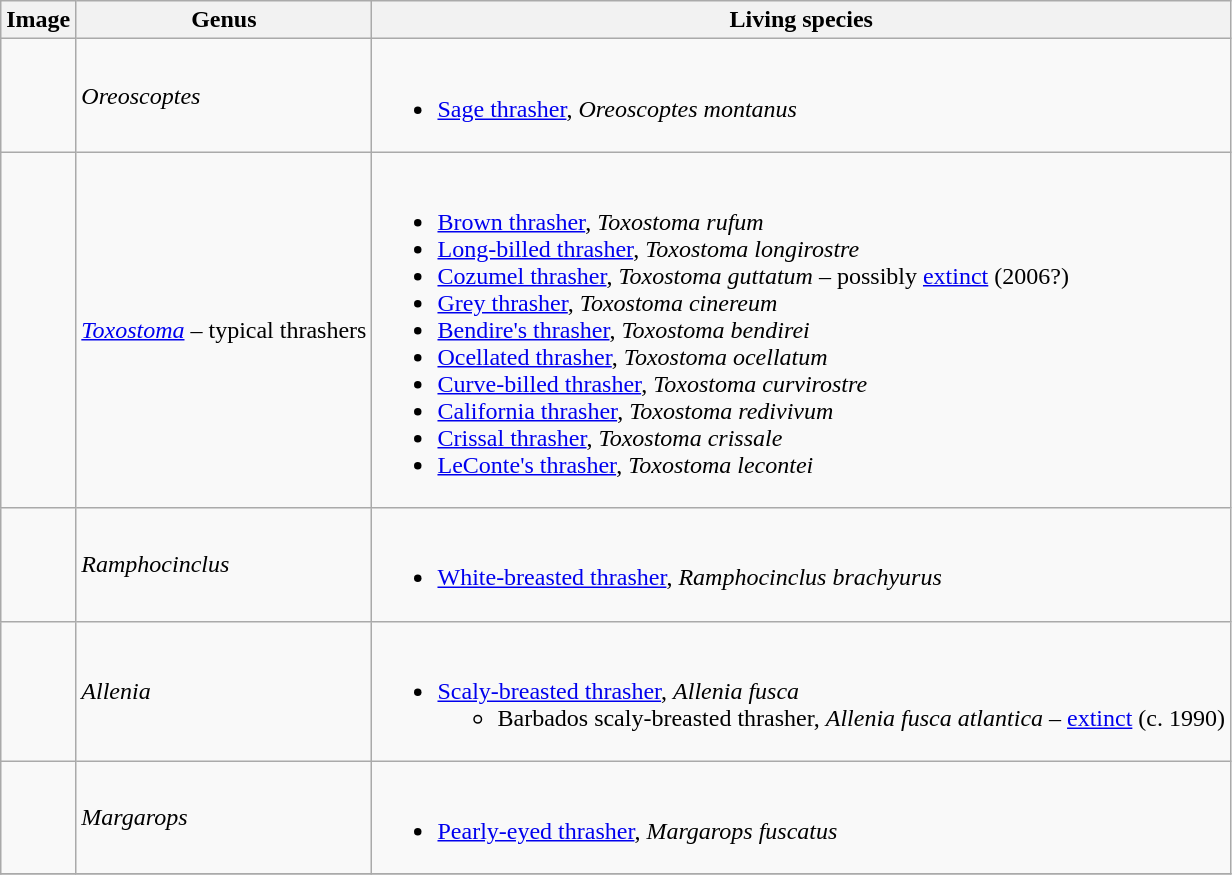<table class="wikitable">
<tr>
<th>Image</th>
<th>Genus</th>
<th>Living species</th>
</tr>
<tr>
<td></td>
<td><em>Oreoscoptes</em> </td>
<td><br><ul><li><a href='#'>Sage thrasher</a>, <em>Oreoscoptes montanus</em></li></ul></td>
</tr>
<tr>
<td></td>
<td><em><a href='#'>Toxostoma</a></em>  – typical thrashers</td>
<td><br><ul><li><a href='#'>Brown thrasher</a>, <em>Toxostoma rufum</em></li><li><a href='#'>Long-billed thrasher</a>, <em>Toxostoma longirostre</em></li><li><a href='#'>Cozumel thrasher</a>, <em>Toxostoma guttatum</em> – possibly <a href='#'>extinct</a> (2006?)</li><li><a href='#'>Grey thrasher</a>, <em>Toxostoma cinereum</em></li><li><a href='#'>Bendire's thrasher</a>, <em>Toxostoma bendirei</em></li><li><a href='#'>Ocellated thrasher</a>, <em>Toxostoma ocellatum</em></li><li><a href='#'>Curve-billed thrasher</a>, <em>Toxostoma curvirostre</em></li><li><a href='#'>California thrasher</a>, <em>Toxostoma redivivum</em></li><li><a href='#'>Crissal thrasher</a>, <em>Toxostoma crissale</em></li><li><a href='#'>LeConte's thrasher</a>, <em>Toxostoma lecontei</em></li></ul></td>
</tr>
<tr>
<td></td>
<td><em>Ramphocinclus</em> </td>
<td><br><ul><li><a href='#'>White-breasted thrasher</a>, <em>Ramphocinclus brachyurus</em></li></ul></td>
</tr>
<tr>
<td></td>
<td><em>Allenia</em> </td>
<td><br><ul><li><a href='#'>Scaly-breasted thrasher</a>, <em>Allenia fusca</em><ul><li>Barbados scaly-breasted thrasher, <em>Allenia fusca atlantica</em> – <a href='#'>extinct</a> (c. 1990)</li></ul></li></ul></td>
</tr>
<tr>
<td></td>
<td><em>Margarops </em> </td>
<td><br><ul><li><a href='#'>Pearly-eyed thrasher</a>, <em>Margarops fuscatus</em></li></ul></td>
</tr>
<tr>
</tr>
</table>
